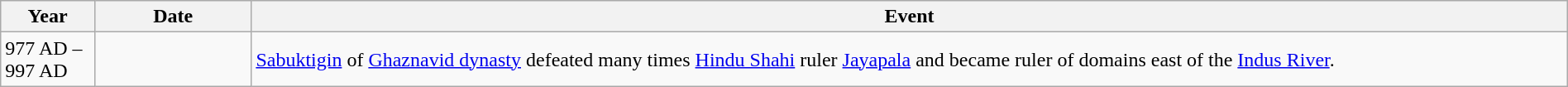<table class="wikitable" style="width:100%">
<tr>
<th style="width:6%">Year</th>
<th style="width:10%">Date</th>
<th>Event</th>
</tr>
<tr>
<td>977 AD – 997 AD</td>
<td></td>
<td><a href='#'>Sabuktigin</a> of <a href='#'>Ghaznavid dynasty</a> defeated many times <a href='#'>Hindu Shahi</a> ruler <a href='#'>Jayapala</a> and became ruler of domains east of the <a href='#'>Indus River</a>.</td>
</tr>
</table>
